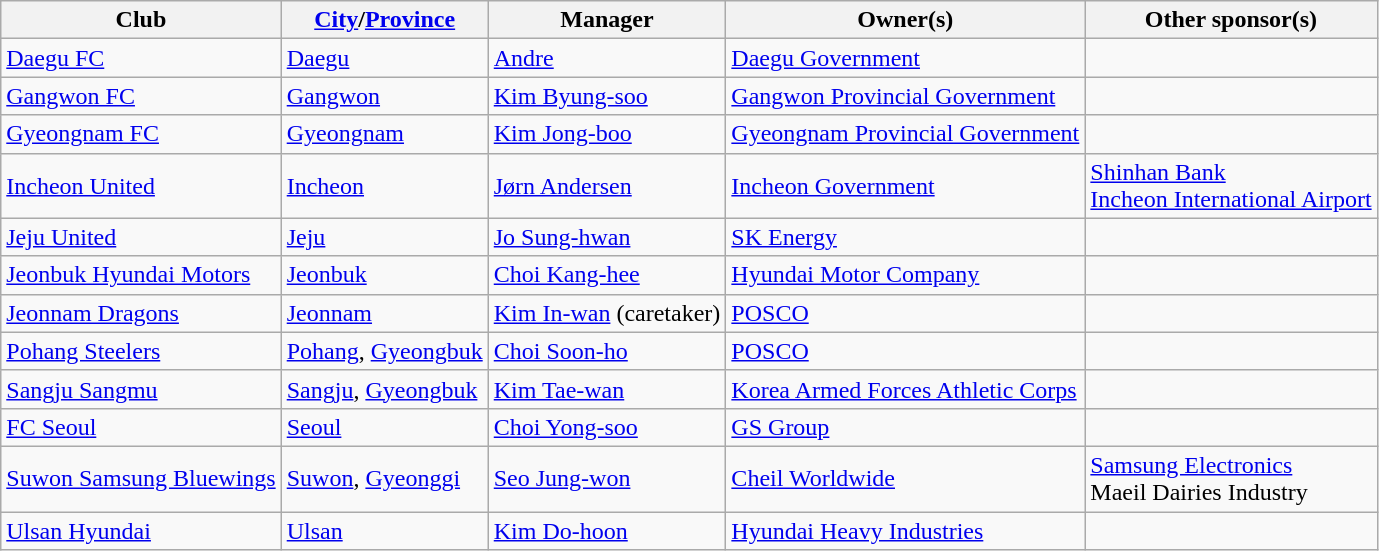<table class="wikitable" style="text-align:left">
<tr>
<th>Club</th>
<th><a href='#'>City</a>/<a href='#'>Province</a></th>
<th>Manager</th>
<th>Owner(s)</th>
<th>Other sponsor(s)</th>
</tr>
<tr>
<td><a href='#'>Daegu FC</a></td>
<td><a href='#'>Daegu</a></td>
<td> <a href='#'>Andre</a></td>
<td><a href='#'>Daegu Government</a></td>
<td></td>
</tr>
<tr>
<td><a href='#'>Gangwon FC</a></td>
<td><a href='#'>Gangwon</a></td>
<td> <a href='#'>Kim Byung-soo</a></td>
<td><a href='#'>Gangwon Provincial Government</a></td>
<td></td>
</tr>
<tr>
<td><a href='#'>Gyeongnam FC</a></td>
<td><a href='#'>Gyeongnam</a></td>
<td> <a href='#'>Kim Jong-boo</a></td>
<td><a href='#'>Gyeongnam Provincial Government</a></td>
<td></td>
</tr>
<tr>
<td><a href='#'>Incheon United</a></td>
<td><a href='#'>Incheon</a></td>
<td> <a href='#'>Jørn Andersen</a></td>
<td><a href='#'>Incheon Government</a></td>
<td><a href='#'>Shinhan Bank</a><br><a href='#'>Incheon International Airport</a></td>
</tr>
<tr>
<td><a href='#'>Jeju United</a></td>
<td><a href='#'>Jeju</a></td>
<td> <a href='#'>Jo Sung-hwan</a></td>
<td><a href='#'>SK Energy</a></td>
<td></td>
</tr>
<tr>
<td><a href='#'>Jeonbuk Hyundai Motors</a></td>
<td><a href='#'>Jeonbuk</a></td>
<td> <a href='#'>Choi Kang-hee</a></td>
<td><a href='#'>Hyundai Motor Company</a></td>
<td></td>
</tr>
<tr>
<td><a href='#'>Jeonnam Dragons</a></td>
<td><a href='#'>Jeonnam</a></td>
<td> <a href='#'>Kim In-wan</a> (caretaker)</td>
<td><a href='#'>POSCO</a></td>
<td></td>
</tr>
<tr>
<td><a href='#'>Pohang Steelers</a></td>
<td><a href='#'>Pohang</a>, <a href='#'>Gyeongbuk</a></td>
<td> <a href='#'>Choi Soon-ho</a></td>
<td><a href='#'>POSCO</a></td>
<td></td>
</tr>
<tr>
<td><a href='#'>Sangju Sangmu</a></td>
<td><a href='#'>Sangju</a>, <a href='#'>Gyeongbuk</a></td>
<td> <a href='#'>Kim Tae-wan</a></td>
<td><a href='#'>Korea Armed Forces Athletic Corps</a></td>
<td></td>
</tr>
<tr>
<td><a href='#'>FC Seoul</a></td>
<td><a href='#'>Seoul</a></td>
<td> <a href='#'>Choi Yong-soo</a></td>
<td><a href='#'>GS Group</a></td>
<td></td>
</tr>
<tr>
<td><a href='#'>Suwon Samsung Bluewings</a></td>
<td><a href='#'>Suwon</a>, <a href='#'>Gyeonggi</a></td>
<td> <a href='#'>Seo Jung-won</a></td>
<td><a href='#'>Cheil Worldwide</a></td>
<td><a href='#'>Samsung Electronics</a> <br>Maeil Dairies Industry</td>
</tr>
<tr>
<td><a href='#'>Ulsan Hyundai</a></td>
<td><a href='#'>Ulsan</a></td>
<td> <a href='#'>Kim Do-hoon</a></td>
<td><a href='#'>Hyundai Heavy Industries</a></td>
<td></td>
</tr>
</table>
